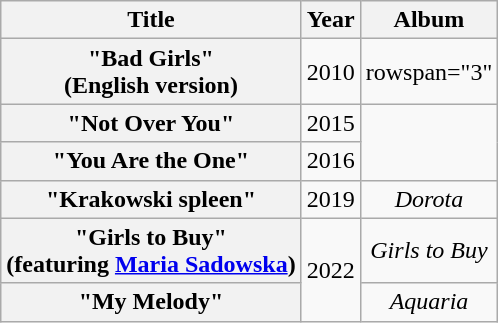<table class="wikitable plainrowheaders" style="text-align:center;">
<tr>
<th scope="col">Title</th>
<th scope="col">Year</th>
<th scope="col">Album</th>
</tr>
<tr>
<th scope="row">"Bad Girls"<br><span>(English version)</span></th>
<td>2010</td>
<td>rowspan="3" </td>
</tr>
<tr>
<th scope="row">"Not Over You"</th>
<td>2015</td>
</tr>
<tr>
<th scope="row">"You Are the One"</th>
<td>2016</td>
</tr>
<tr>
<th scope="row">"Krakowski spleen"</th>
<td>2019</td>
<td><em>Dorota</em></td>
</tr>
<tr>
<th scope="row">"Girls to Buy"<br><span>(featuring <a href='#'>Maria Sadowska</a>)</span></th>
<td rowspan="2">2022</td>
<td><em>Girls to Buy</em></td>
</tr>
<tr>
<th scope="row">"My Melody"</th>
<td><em>Aquaria</em></td>
</tr>
</table>
